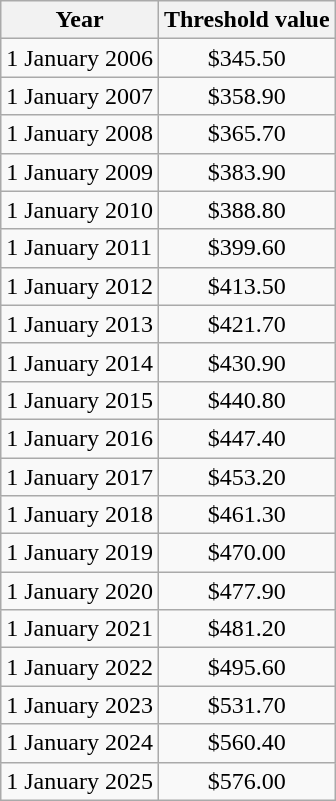<table class="wikitable sortable">
<tr>
<th>Year</th>
<th>Threshold value</th>
</tr>
<tr>
<td>1 January 2006</td>
<td style="text-align: center;">$345.50</td>
</tr>
<tr>
<td>1 January 2007</td>
<td style="text-align: center;">$358.90</td>
</tr>
<tr>
<td>1 January 2008</td>
<td style="text-align: center;">$365.70</td>
</tr>
<tr>
<td>1 January 2009</td>
<td style="text-align: center;">$383.90</td>
</tr>
<tr>
<td>1 January 2010</td>
<td style="text-align: center;">$388.80</td>
</tr>
<tr>
<td>1 January 2011</td>
<td style="text-align: center;">$399.60</td>
</tr>
<tr>
<td>1 January 2012</td>
<td style="text-align: center;">$413.50</td>
</tr>
<tr>
<td>1 January 2013</td>
<td style="text-align: center;">$421.70</td>
</tr>
<tr>
<td>1 January 2014</td>
<td style="text-align: center;">$430.90</td>
</tr>
<tr>
<td>1 January 2015</td>
<td style="text-align: center;">$440.80</td>
</tr>
<tr>
<td>1 January 2016</td>
<td style="text-align: center;">$447.40</td>
</tr>
<tr>
<td>1 January 2017</td>
<td style="text-align: center;">$453.20</td>
</tr>
<tr>
<td>1 January 2018</td>
<td style="text-align: center;">$461.30</td>
</tr>
<tr>
<td>1 January 2019</td>
<td style="text-align: center;">$470.00</td>
</tr>
<tr>
<td>1 January 2020</td>
<td style="text-align: center;">$477.90</td>
</tr>
<tr>
<td>1 January 2021</td>
<td style="text-align: center;">$481.20</td>
</tr>
<tr>
<td>1 January 2022</td>
<td style="text-align: center;">$495.60</td>
</tr>
<tr>
<td>1 January 2023</td>
<td style="text-align: center;">$531.70</td>
</tr>
<tr>
<td>1 January 2024</td>
<td style="text-align: center;">$560.40</td>
</tr>
<tr>
<td>1 January 2025</td>
<td style="text-align: center;">$576.00</td>
</tr>
</table>
